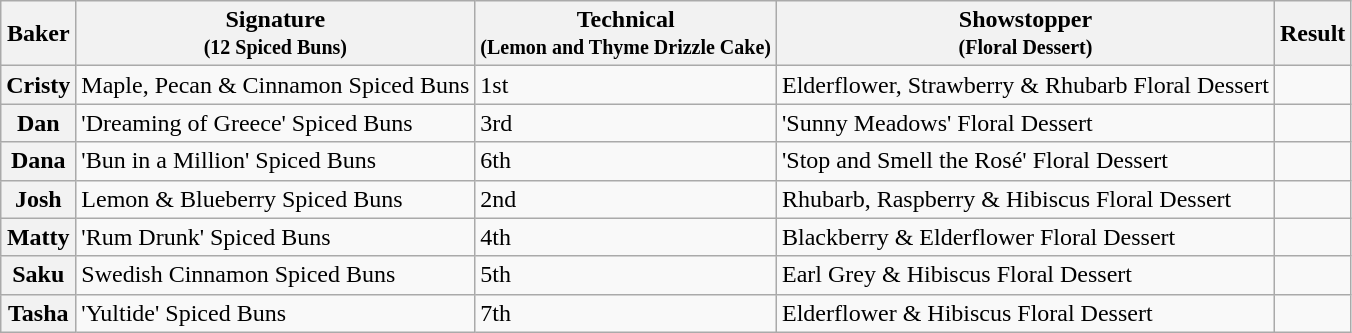<table class="wikitable sortable col3center sticky-header">
<tr>
<th scope="col">Baker</th>
<th scope="col" class="unsortable">Signature<br><small> (12 Spiced Buns) </small></th>
<th scope="col">Technical<br><small> (Lemon and Thyme Drizzle Cake) </small></th>
<th scope="col" class="unsortable">Showstopper<br><small> (Floral Dessert) </small></th>
<th scope="col">Result</th>
</tr>
<tr>
<th scope="row">Cristy</th>
<td>Maple, Pecan & Cinnamon Spiced Buns</td>
<td>1st</td>
<td>Elderflower, Strawberry & Rhubarb Floral Dessert</td>
<td></td>
</tr>
<tr>
<th scope="row">Dan</th>
<td>'Dreaming of Greece' Spiced Buns</td>
<td>3rd</td>
<td>'Sunny Meadows' Floral Dessert</td>
<td></td>
</tr>
<tr>
<th scope="row">Dana</th>
<td>'Bun in a Million' Spiced Buns</td>
<td>6th</td>
<td>'Stop and Smell the Rosé' Floral Dessert</td>
<td></td>
</tr>
<tr>
<th scope="row">Josh</th>
<td>Lemon & Blueberry Spiced Buns</td>
<td>2nd</td>
<td>Rhubarb, Raspberry & Hibiscus Floral Dessert</td>
<td></td>
</tr>
<tr>
<th scope="row">Matty</th>
<td>'Rum Drunk' Spiced Buns</td>
<td>4th</td>
<td>Blackberry & Elderflower Floral Dessert</td>
<td></td>
</tr>
<tr>
<th scope="row">Saku</th>
<td>Swedish Cinnamon Spiced Buns</td>
<td>5th</td>
<td>Earl Grey & Hibiscus Floral Dessert</td>
<td></td>
</tr>
<tr>
<th scope="row">Tasha</th>
<td>'Yultide' Spiced Buns</td>
<td>7th</td>
<td>Elderflower & Hibiscus Floral Dessert</td>
<td></td>
</tr>
</table>
